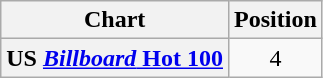<table class="wikitable sortable plainrowheaders" style="text-align:center"!Chart (1958–2021)>
<tr>
<th>Chart</th>
<th>Position</th>
</tr>
<tr>
<th scope="row">US <a href='#'><em>Billboard</em> Hot 100</a></th>
<td>4</td>
</tr>
</table>
